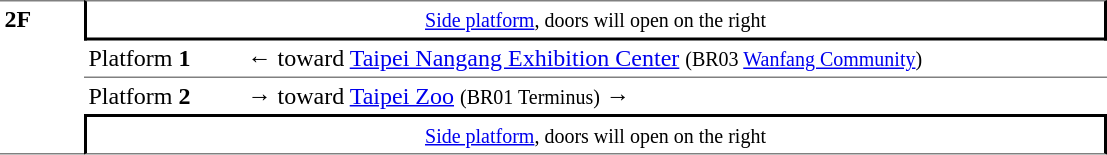<table table border=0 cellspacing=0 cellpadding=3>
<tr>
<td style="border-top:solid 1px gray;border-bottom:solid 1px gray;" width=50 rowspan=10 valign=top><strong>2F</strong></td>
</tr>
<tr>
<td style="border-right:solid 2px black;border-left:solid 2px black;border-bottom:solid 2px black;border-top:solid 1px gray;text-align:center;" colspan=2><small><a href='#'>Side platform</a>, doors will open on the right</small></td>
</tr>
<tr>
<td style="border-bottom:solid 1px gray;" width=100>Platform <span><strong>1</strong></span></td>
<td style="border-bottom:solid 1px gray;" width=570>←  toward <a href='#'>Taipei Nangang Exhibition Center</a> <small>(BR03 <a href='#'>Wanfang Community</a>)</small></td>
</tr>
<tr>
<td>Platform <span><strong>2</strong></span></td>
<td><span>→</span> toward <a href='#'>Taipei Zoo</a> <small>(BR01 Terminus)</small> →</td>
</tr>
<tr>
<td style="border-top:solid 2px black;border-right:solid 2px black;border-left:solid 2px black;border-bottom:solid 1px gray;text-align:center;" colspan=2><small><a href='#'>Side platform</a>, doors will open on the right</small></td>
</tr>
</table>
